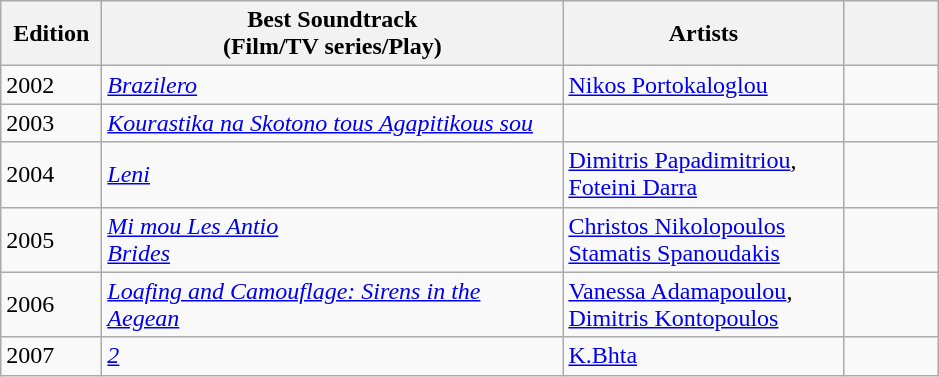<table class="wikitable" style="margin-right: 0;">
<tr text-align:center;">
<th style="width:60px;">Edition</th>
<th style="width:300px;">Best Soundtrack <br>(Film/TV series/Play)</th>
<th style="width:180px;">Artists</th>
<th style="width:55px;"></th>
</tr>
<tr>
<td>2002</td>
<td><em><a href='#'>Brazilero</a></em></td>
<td><a href='#'>Nikos Portokaloglou</a></td>
<td></td>
</tr>
<tr>
<td>2003</td>
<td><em><a href='#'>Kourastika na Skotono tous Agapitikous sou</a></em></td>
<td></td>
<td></td>
</tr>
<tr>
<td>2004</td>
<td><em><a href='#'>Leni</a> </em></td>
<td><a href='#'>Dimitris Papadimitriou</a>, <a href='#'>Foteini Darra</a></td>
<td></td>
</tr>
<tr>
<td>2005</td>
<td><em><a href='#'>Mi mou Les Antio</a></em><br><em><a href='#'>Brides</a></em></td>
<td><a href='#'>Christos Nikolopoulos</a><br><a href='#'>Stamatis Spanoudakis</a></td>
<td></td>
</tr>
<tr>
<td>2006</td>
<td><em><a href='#'>Loafing and Camouflage: Sirens in the Aegean</a></em></td>
<td><a href='#'>Vanessa Adamapoulou</a>, <a href='#'>Dimitris Kontopoulos</a></td>
<td></td>
</tr>
<tr>
<td>2007</td>
<td><em><a href='#'>2</a></em></td>
<td><a href='#'>K.Bhta</a></td>
<td></td>
</tr>
</table>
